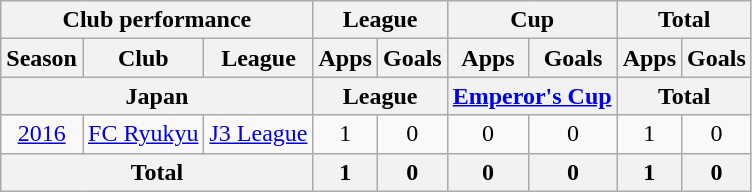<table class="wikitable" style="text-align:center;">
<tr>
<th colspan=3>Club performance</th>
<th colspan=2>League</th>
<th colspan=2>Cup</th>
<th colspan=2>Total</th>
</tr>
<tr>
<th>Season</th>
<th>Club</th>
<th>League</th>
<th>Apps</th>
<th>Goals</th>
<th>Apps</th>
<th>Goals</th>
<th>Apps</th>
<th>Goals</th>
</tr>
<tr>
<th colspan=3>Japan</th>
<th colspan=2>League</th>
<th colspan=2><a href='#'>Emperor's Cup</a></th>
<th colspan=2>Total</th>
</tr>
<tr>
<td><a href='#'>2016</a></td>
<td rowspan="1"><a href='#'>FC Ryukyu</a></td>
<td rowspan="1"><a href='#'>J3 League</a></td>
<td>1</td>
<td>0</td>
<td>0</td>
<td>0</td>
<td>1</td>
<td>0</td>
</tr>
<tr>
<th colspan=3>Total</th>
<th>1</th>
<th>0</th>
<th>0</th>
<th>0</th>
<th>1</th>
<th>0</th>
</tr>
</table>
